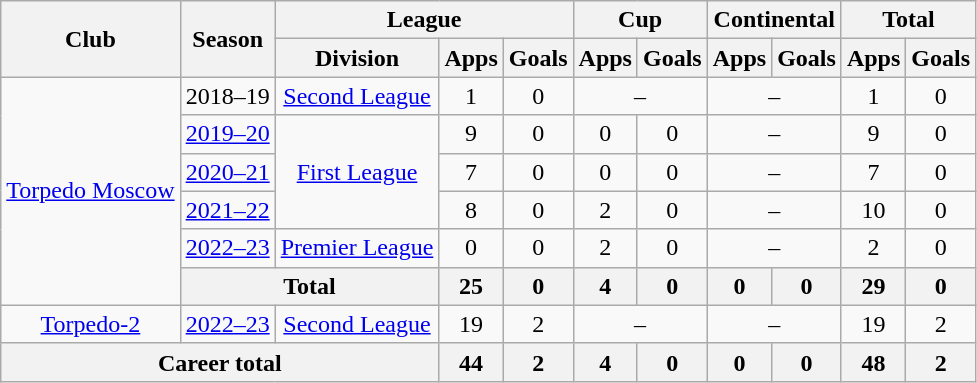<table class="wikitable" style="text-align: center;">
<tr>
<th rowspan=2>Club</th>
<th rowspan=2>Season</th>
<th colspan=3>League</th>
<th colspan=2>Cup</th>
<th colspan=2>Continental</th>
<th colspan=2>Total</th>
</tr>
<tr>
<th>Division</th>
<th>Apps</th>
<th>Goals</th>
<th>Apps</th>
<th>Goals</th>
<th>Apps</th>
<th>Goals</th>
<th>Apps</th>
<th>Goals</th>
</tr>
<tr>
<td rowspan="6"><a href='#'>Torpedo Moscow</a></td>
<td>2018–19</td>
<td><a href='#'>Second League</a></td>
<td>1</td>
<td>0</td>
<td colspan=2>–</td>
<td colspan=2>–</td>
<td>1</td>
<td>0</td>
</tr>
<tr>
<td><a href='#'>2019–20</a></td>
<td rowspan="3"><a href='#'>First League</a></td>
<td>9</td>
<td>0</td>
<td>0</td>
<td>0</td>
<td colspan=2>–</td>
<td>9</td>
<td>0</td>
</tr>
<tr>
<td><a href='#'>2020–21</a></td>
<td>7</td>
<td>0</td>
<td>0</td>
<td>0</td>
<td colspan=2>–</td>
<td>7</td>
<td>0</td>
</tr>
<tr>
<td><a href='#'>2021–22</a></td>
<td>8</td>
<td>0</td>
<td>2</td>
<td>0</td>
<td colspan=2>–</td>
<td>10</td>
<td>0</td>
</tr>
<tr>
<td><a href='#'>2022–23</a></td>
<td><a href='#'>Premier League</a></td>
<td>0</td>
<td>0</td>
<td>2</td>
<td>0</td>
<td colspan=2>–</td>
<td>2</td>
<td>0</td>
</tr>
<tr>
<th colspan=2>Total</th>
<th>25</th>
<th>0</th>
<th>4</th>
<th>0</th>
<th>0</th>
<th>0</th>
<th>29</th>
<th>0</th>
</tr>
<tr>
<td><a href='#'>Torpedo-2</a></td>
<td><a href='#'>2022–23</a></td>
<td><a href='#'>Second League</a></td>
<td>19</td>
<td>2</td>
<td colspan=2>–</td>
<td colspan=2>–</td>
<td>19</td>
<td>2</td>
</tr>
<tr>
<th colspan=3>Career total</th>
<th>44</th>
<th>2</th>
<th>4</th>
<th>0</th>
<th>0</th>
<th>0</th>
<th>48</th>
<th>2</th>
</tr>
</table>
